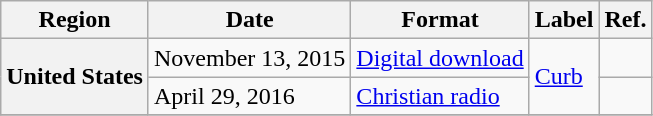<table class="wikitable plainrowheaders">
<tr>
<th scope="col">Region</th>
<th scope="col">Date</th>
<th scope="col">Format</th>
<th scope="col">Label</th>
<th scope="col">Ref.</th>
</tr>
<tr>
<th scope="row" rowspan="2">United States</th>
<td>November 13, 2015</td>
<td><a href='#'>Digital download</a></td>
<td rowspan="2"><a href='#'>Curb</a></td>
<td></td>
</tr>
<tr>
<td>April 29, 2016</td>
<td><a href='#'>Christian radio</a></td>
<td></td>
</tr>
<tr>
</tr>
</table>
